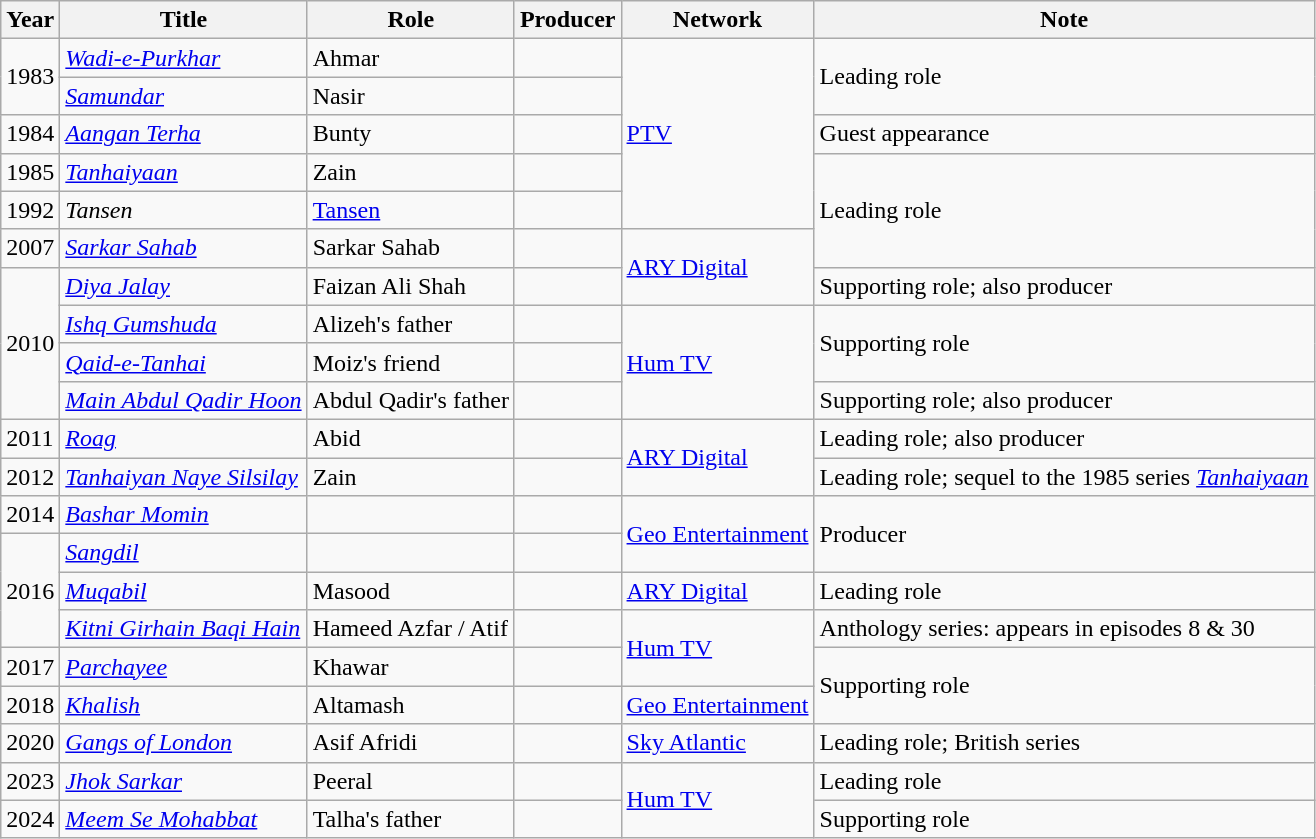<table class="wikitable sortable">
<tr>
<th>Year</th>
<th>Title</th>
<th>Role</th>
<th>Producer</th>
<th>Network</th>
<th>Note</th>
</tr>
<tr>
<td rowspan="2">1983</td>
<td><em><a href='#'>Wadi-e-Purkhar</a></em></td>
<td>Ahmar</td>
<td></td>
<td rowspan="5"><a href='#'>PTV</a></td>
<td rowspan="2">Leading role</td>
</tr>
<tr>
<td><em><a href='#'>Samundar</a></em></td>
<td>Nasir</td>
<td></td>
</tr>
<tr>
<td>1984</td>
<td><em><a href='#'>Aangan Terha</a></em></td>
<td>Bunty</td>
<td></td>
<td>Guest appearance</td>
</tr>
<tr>
<td>1985</td>
<td><em><a href='#'>Tanhaiyaan</a></em></td>
<td>Zain</td>
<td></td>
<td rowspan="3">Leading role</td>
</tr>
<tr>
<td>1992</td>
<td><em>Tansen</em></td>
<td><a href='#'>Tansen</a></td>
<td></td>
</tr>
<tr>
<td>2007</td>
<td><em><a href='#'>Sarkar Sahab</a></em></td>
<td>Sarkar Sahab</td>
<td></td>
<td rowspan="2"><a href='#'>ARY Digital</a></td>
</tr>
<tr>
<td rowspan="4">2010</td>
<td><em><a href='#'>Diya Jalay</a></em></td>
<td>Faizan Ali Shah</td>
<td></td>
<td>Supporting role; also producer</td>
</tr>
<tr>
<td><em><a href='#'>Ishq Gumshuda</a></em></td>
<td>Alizeh's father</td>
<td></td>
<td rowspan="3"><a href='#'>Hum TV</a></td>
<td rowspan="2">Supporting role</td>
</tr>
<tr>
<td><em><a href='#'>Qaid-e-Tanhai</a></em></td>
<td>Moiz's friend</td>
<td></td>
</tr>
<tr>
<td><em><a href='#'>Main Abdul Qadir Hoon</a></em></td>
<td>Abdul Qadir's father</td>
<td></td>
<td>Supporting role; also producer</td>
</tr>
<tr>
<td>2011</td>
<td><em><a href='#'>Roag</a></em></td>
<td>Abid</td>
<td></td>
<td rowspan="2"><a href='#'>ARY Digital</a></td>
<td>Leading role; also producer</td>
</tr>
<tr>
<td>2012</td>
<td><em><a href='#'>Tanhaiyan Naye Silsilay</a></em></td>
<td>Zain</td>
<td></td>
<td>Leading role; sequel to the 1985 series <em><a href='#'>Tanhaiyaan</a></em></td>
</tr>
<tr>
<td>2014</td>
<td><em><a href='#'>Bashar Momin</a></em></td>
<td></td>
<td></td>
<td rowspan="2"><a href='#'>Geo Entertainment</a></td>
<td rowspan="2">Producer</td>
</tr>
<tr>
<td rowspan="3">2016</td>
<td><a href='#'><em>Sangdil</em></a></td>
<td></td>
<td></td>
</tr>
<tr>
<td><em><a href='#'>Muqabil</a></em></td>
<td>Masood</td>
<td></td>
<td><a href='#'>ARY Digital</a></td>
<td>Leading role</td>
</tr>
<tr>
<td><em><a href='#'>Kitni Girhain Baqi Hain</a></em></td>
<td>Hameed Azfar / Atif</td>
<td></td>
<td rowspan="2"><a href='#'>Hum TV</a></td>
<td>Anthology series: appears in episodes 8 & 30</td>
</tr>
<tr>
<td>2017</td>
<td><em><a href='#'>Parchayee</a></em></td>
<td>Khawar</td>
<td></td>
<td rowspan="2">Supporting role</td>
</tr>
<tr>
<td>2018</td>
<td><em><a href='#'>Khalish</a></em></td>
<td>Altamash</td>
<td></td>
<td><a href='#'>Geo Entertainment</a></td>
</tr>
<tr>
<td>2020</td>
<td><em><a href='#'>Gangs of London</a></em></td>
<td>Asif Afridi</td>
<td></td>
<td><a href='#'>Sky Atlantic</a></td>
<td>Leading role; British series</td>
</tr>
<tr>
<td>2023</td>
<td><em><a href='#'>Jhok Sarkar</a></em></td>
<td>Peeral</td>
<td></td>
<td rowspan="2"><a href='#'>Hum TV</a></td>
<td>Leading role</td>
</tr>
<tr>
<td>2024</td>
<td><em><a href='#'>Meem Se Mohabbat</a></em></td>
<td>Talha's father</td>
<td></td>
<td>Supporting role</td>
</tr>
</table>
